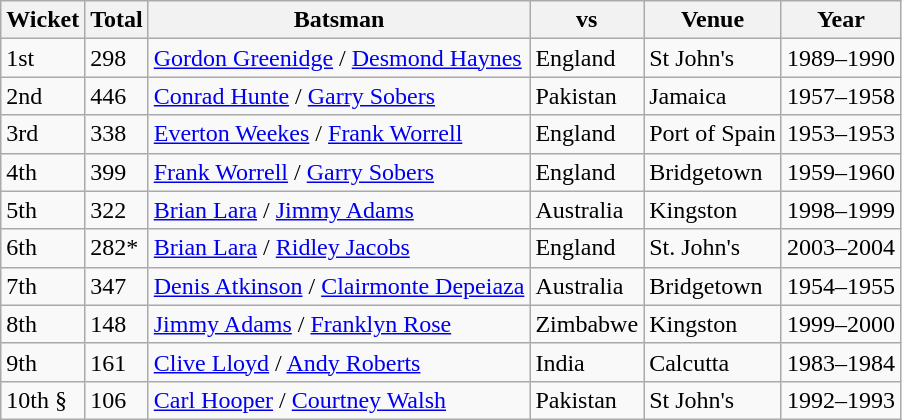<table class="wikitable">
<tr>
<th>Wicket</th>
<th>Total</th>
<th>Batsman</th>
<th>vs</th>
<th>Venue</th>
<th>Year</th>
</tr>
<tr>
<td>1st</td>
<td>298</td>
<td><a href='#'>Gordon Greenidge</a> / <a href='#'>Desmond Haynes</a></td>
<td>England</td>
<td>St John's</td>
<td>1989–1990</td>
</tr>
<tr>
<td>2nd</td>
<td>446</td>
<td><a href='#'>Conrad Hunte</a> / <a href='#'>Garry Sobers</a></td>
<td>Pakistan</td>
<td>Jamaica</td>
<td>1957–1958</td>
</tr>
<tr>
<td>3rd</td>
<td>338</td>
<td><a href='#'>Everton Weekes</a> / <a href='#'>Frank Worrell</a></td>
<td>England</td>
<td>Port of Spain</td>
<td>1953–1953</td>
</tr>
<tr>
<td>4th</td>
<td>399</td>
<td><a href='#'>Frank Worrell</a> / <a href='#'>Garry Sobers</a></td>
<td>England</td>
<td>Bridgetown</td>
<td>1959–1960</td>
</tr>
<tr>
<td>5th</td>
<td>322</td>
<td><a href='#'>Brian Lara</a> / <a href='#'>Jimmy Adams</a></td>
<td>Australia</td>
<td>Kingston</td>
<td>1998–1999</td>
</tr>
<tr>
<td>6th</td>
<td>282*</td>
<td><a href='#'>Brian Lara</a> / <a href='#'>Ridley Jacobs</a></td>
<td>England</td>
<td>St. John's</td>
<td>2003–2004</td>
</tr>
<tr>
<td>7th</td>
<td>347</td>
<td><a href='#'>Denis Atkinson</a> / <a href='#'>Clairmonte Depeiaza</a></td>
<td>Australia</td>
<td>Bridgetown</td>
<td>1954–1955</td>
</tr>
<tr>
<td>8th</td>
<td>148</td>
<td><a href='#'>Jimmy Adams</a> / <a href='#'>Franklyn Rose</a></td>
<td>Zimbabwe</td>
<td>Kingston</td>
<td>1999–2000</td>
</tr>
<tr>
<td>9th</td>
<td>161</td>
<td><a href='#'>Clive Lloyd</a> / <a href='#'>Andy Roberts</a></td>
<td>India</td>
<td>Calcutta</td>
<td>1983–1984</td>
</tr>
<tr>
<td>10th §</td>
<td>106</td>
<td><a href='#'>Carl Hooper</a> / <a href='#'>Courtney Walsh</a></td>
<td>Pakistan</td>
<td>St John's</td>
<td>1992–1993</td>
</tr>
</table>
